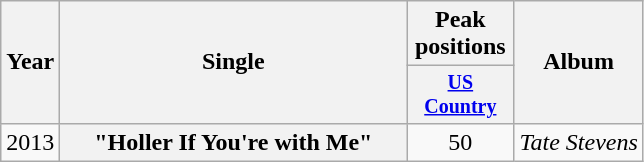<table class="wikitable plainrowheaders" style="text-align:center;">
<tr>
<th rowspan="2">Year</th>
<th rowspan="2" style="width:14em;">Single</th>
<th colspan="1">Peak positions</th>
<th rowspan="2">Album</th>
</tr>
<tr style="font-size:smaller;">
<th width="65"><a href='#'>US Country</a></th>
</tr>
<tr>
<td>2013</td>
<th scope="row">"Holler If You're with Me"</th>
<td>50</td>
<td align="left"><em>Tate Stevens</em></td>
</tr>
</table>
